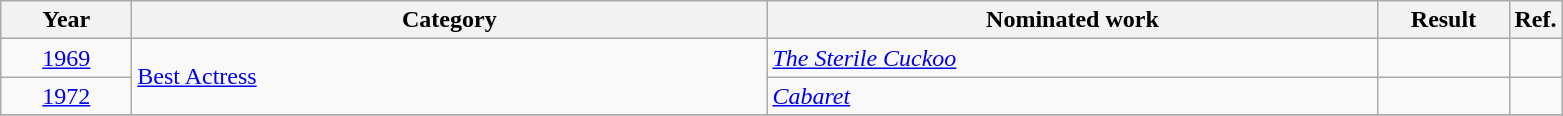<table class=wikitable>
<tr>
<th scope="col" style="width:5em;">Year</th>
<th scope="col" style="width:26em;">Category</th>
<th scope="col" style="width:25em;">Nominated work</th>
<th scope="col" style="width:5em;">Result</th>
<th>Ref.</th>
</tr>
<tr>
<td style="text-align:center;"><a href='#'>1969</a></td>
<td rowspan=2><a href='#'>Best Actress</a></td>
<td><em><a href='#'>The Sterile Cuckoo</a></em></td>
<td></td>
<td style="text-align:center;"></td>
</tr>
<tr>
<td style="text-align:center;"><a href='#'>1972</a></td>
<td><em><a href='#'>Cabaret</a></em></td>
<td></td>
<td style="text-align:center;"></td>
</tr>
<tr>
</tr>
</table>
